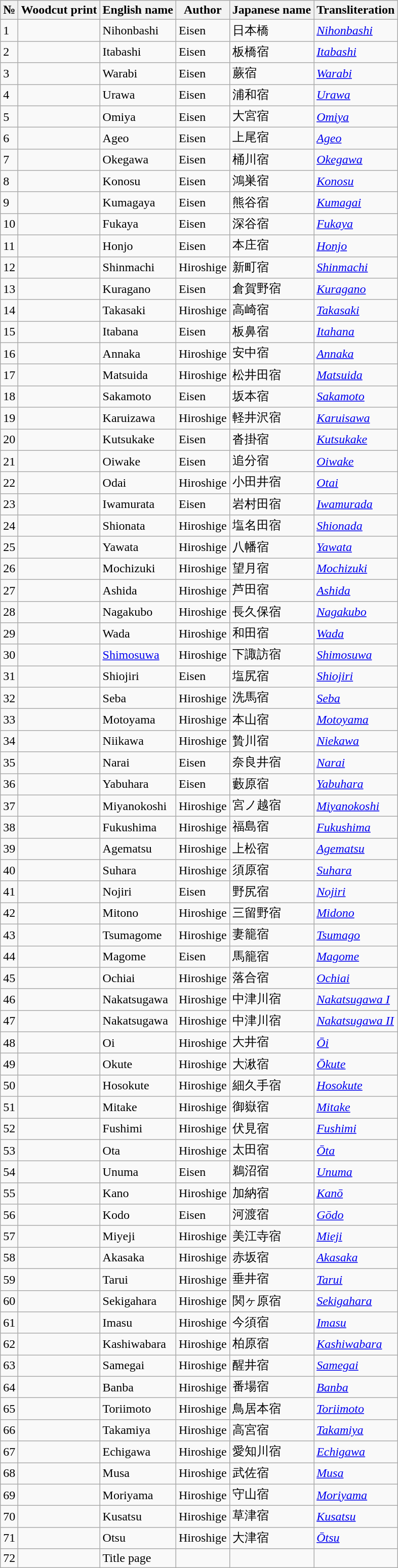<table class="wikitable centre">
<tr>
<th>№</th>
<th>Woodcut print</th>
<th>English name</th>
<th>Author</th>
<th>Japanese name</th>
<th>Transliteration</th>
</tr>
<tr>
<td>1</td>
<td></td>
<td>Nihonbashi</td>
<td>Eisen</td>
<td>日本橋</td>
<td><em><a href='#'>Nihonbashi</a></em></td>
</tr>
<tr>
<td>2</td>
<td></td>
<td>Itabashi</td>
<td>Eisen</td>
<td>板橋宿</td>
<td><em><a href='#'>Itabashi</a></em></td>
</tr>
<tr>
<td>3</td>
<td></td>
<td>Warabi</td>
<td>Eisen</td>
<td>蕨宿</td>
<td><em><a href='#'>Warabi</a></em></td>
</tr>
<tr>
<td>4</td>
<td></td>
<td>Urawa</td>
<td>Eisen</td>
<td>浦和宿</td>
<td><em><a href='#'>Urawa</a></em></td>
</tr>
<tr>
<td>5</td>
<td></td>
<td>Omiya</td>
<td>Eisen</td>
<td>大宮宿</td>
<td><em><a href='#'>Omiya</a></em></td>
</tr>
<tr>
<td>6</td>
<td></td>
<td>Ageo</td>
<td>Eisen</td>
<td>上尾宿</td>
<td><em><a href='#'>Ageo</a></em></td>
</tr>
<tr>
<td>7</td>
<td></td>
<td>Okegawa</td>
<td>Eisen</td>
<td>桶川宿</td>
<td><em><a href='#'>Okegawa</a></em></td>
</tr>
<tr>
<td>8</td>
<td></td>
<td>Konosu</td>
<td>Eisen</td>
<td>鴻巣宿</td>
<td><em><a href='#'>Konosu</a></em></td>
</tr>
<tr>
<td>9</td>
<td></td>
<td>Kumagaya</td>
<td>Eisen</td>
<td>熊谷宿</td>
<td><em><a href='#'>Kumagai</a></em></td>
</tr>
<tr>
<td>10</td>
<td></td>
<td>Fukaya</td>
<td>Eisen</td>
<td>深谷宿</td>
<td><em><a href='#'>Fukaya</a></em></td>
</tr>
<tr>
<td>11</td>
<td></td>
<td>Honjo</td>
<td>Eisen</td>
<td>本庄宿</td>
<td><em><a href='#'>Honjo</a></em></td>
</tr>
<tr>
<td>12</td>
<td></td>
<td>Shinmachi</td>
<td>Hiroshige</td>
<td>新町宿</td>
<td><em><a href='#'>Shinmachi</a></em></td>
</tr>
<tr>
<td>13</td>
<td></td>
<td>Kuragano</td>
<td>Eisen</td>
<td>倉賀野宿</td>
<td><em><a href='#'>Kuragano</a></em></td>
</tr>
<tr>
<td>14</td>
<td></td>
<td>Takasaki</td>
<td>Hiroshige</td>
<td>高崎宿</td>
<td><em><a href='#'>Takasaki</a></em></td>
</tr>
<tr>
<td>15</td>
<td></td>
<td>Itabana</td>
<td>Eisen</td>
<td>板鼻宿</td>
<td><em><a href='#'>Itahana</a></em></td>
</tr>
<tr>
<td>16</td>
<td></td>
<td>Annaka</td>
<td>Hiroshige</td>
<td>安中宿</td>
<td><em><a href='#'>Annaka</a></em></td>
</tr>
<tr>
<td>17</td>
<td></td>
<td>Matsuida</td>
<td>Hiroshige</td>
<td>松井田宿</td>
<td><em><a href='#'>Matsuida</a></em></td>
</tr>
<tr>
<td>18</td>
<td></td>
<td>Sakamoto</td>
<td>Eisen</td>
<td>坂本宿</td>
<td><em><a href='#'>Sakamoto</a></em></td>
</tr>
<tr>
<td>19</td>
<td></td>
<td>Karuizawa</td>
<td>Hiroshige</td>
<td>軽井沢宿</td>
<td><em><a href='#'>Karuisawa</a></em></td>
</tr>
<tr>
<td>20</td>
<td></td>
<td>Kutsukake</td>
<td>Eisen</td>
<td>沓掛宿</td>
<td><em><a href='#'>Kutsukake</a></em></td>
</tr>
<tr>
<td>21</td>
<td></td>
<td>Oiwake</td>
<td>Eisen</td>
<td>追分宿</td>
<td><em><a href='#'>Oiwake</a></em></td>
</tr>
<tr>
<td>22</td>
<td></td>
<td>Odai</td>
<td>Hiroshige</td>
<td>小田井宿</td>
<td><em><a href='#'>Otai</a></em></td>
</tr>
<tr>
<td>23</td>
<td></td>
<td>Iwamurata</td>
<td>Eisen</td>
<td>岩村田宿</td>
<td><em><a href='#'>Iwamurada</a></em></td>
</tr>
<tr>
<td>24</td>
<td></td>
<td>Shionata</td>
<td>Hiroshige</td>
<td>塩名田宿</td>
<td><em><a href='#'>Shionada</a></em></td>
</tr>
<tr>
<td>25</td>
<td></td>
<td>Yawata</td>
<td>Hiroshige</td>
<td>八幡宿</td>
<td><em><a href='#'>Yawata</a></em></td>
</tr>
<tr>
<td>26</td>
<td></td>
<td>Mochizuki</td>
<td>Hiroshige</td>
<td>望月宿</td>
<td><em><a href='#'>Mochizuki</a></em></td>
</tr>
<tr>
<td>27</td>
<td></td>
<td>Ashida</td>
<td>Hiroshige</td>
<td>芦田宿</td>
<td><em><a href='#'>Ashida</a></em></td>
</tr>
<tr>
<td>28</td>
<td></td>
<td>Nagakubo</td>
<td>Hiroshige</td>
<td>長久保宿</td>
<td><em><a href='#'>Nagakubo</a></em></td>
</tr>
<tr>
<td>29</td>
<td></td>
<td>Wada</td>
<td>Hiroshige</td>
<td>和田宿</td>
<td><em><a href='#'>Wada</a></em></td>
</tr>
<tr>
<td>30</td>
<td></td>
<td><a href='#'>Shimosuwa</a></td>
<td>Hiroshige</td>
<td>下諏訪宿</td>
<td><em><a href='#'>Shimosuwa</a></em></td>
</tr>
<tr>
<td>31</td>
<td></td>
<td>Shiojiri</td>
<td>Eisen</td>
<td>塩尻宿</td>
<td><em><a href='#'>Shiojiri</a></em></td>
</tr>
<tr>
<td>32</td>
<td></td>
<td>Seba</td>
<td>Hiroshige</td>
<td>洗馬宿</td>
<td><em><a href='#'>Seba</a></em></td>
</tr>
<tr>
<td>33</td>
<td></td>
<td>Motoyama</td>
<td>Hiroshige</td>
<td>本山宿</td>
<td><em><a href='#'>Motoyama</a></em></td>
</tr>
<tr>
<td>34</td>
<td></td>
<td>Niikawa</td>
<td>Hiroshige</td>
<td>贄川宿</td>
<td><em><a href='#'>Niekawa</a></em></td>
</tr>
<tr>
<td>35</td>
<td></td>
<td>Narai</td>
<td>Eisen</td>
<td>奈良井宿</td>
<td><em><a href='#'>Narai</a></em></td>
</tr>
<tr>
<td>36</td>
<td></td>
<td>Yabuhara</td>
<td>Eisen</td>
<td>藪原宿</td>
<td><em><a href='#'>Yabuhara</a></em></td>
</tr>
<tr>
<td>37</td>
<td></td>
<td>Miyanokoshi</td>
<td>Hiroshige</td>
<td>宮ノ越宿</td>
<td><em><a href='#'>Miyanokoshi</a></em></td>
</tr>
<tr>
<td>38</td>
<td></td>
<td>Fukushima</td>
<td>Hiroshige</td>
<td>福島宿</td>
<td><em><a href='#'>Fukushima</a></em></td>
</tr>
<tr>
<td>39</td>
<td></td>
<td>Agematsu</td>
<td>Hiroshige</td>
<td>上松宿</td>
<td><em><a href='#'>Agematsu</a></em></td>
</tr>
<tr>
<td>40</td>
<td></td>
<td>Suhara</td>
<td>Hiroshige</td>
<td>須原宿</td>
<td><em><a href='#'>Suhara</a></em></td>
</tr>
<tr>
<td>41</td>
<td></td>
<td>Nojiri</td>
<td>Eisen</td>
<td>野尻宿</td>
<td><em><a href='#'>Nojiri</a></em></td>
</tr>
<tr>
<td>42</td>
<td></td>
<td>Mitono</td>
<td>Hiroshige</td>
<td>三留野宿</td>
<td><em><a href='#'>Midono</a></em></td>
</tr>
<tr>
<td>43</td>
<td></td>
<td>Tsumagome</td>
<td>Hiroshige</td>
<td>妻籠宿</td>
<td><em><a href='#'>Tsumago</a></em></td>
</tr>
<tr>
<td>44</td>
<td></td>
<td>Magome</td>
<td>Eisen</td>
<td>馬籠宿</td>
<td><em><a href='#'>Magome</a></em></td>
</tr>
<tr>
<td>45</td>
<td></td>
<td>Ochiai</td>
<td>Hiroshige</td>
<td>落合宿</td>
<td><em><a href='#'>Ochiai</a></em></td>
</tr>
<tr>
<td>46</td>
<td></td>
<td>Nakatsugawa</td>
<td>Hiroshige</td>
<td>中津川宿</td>
<td><em><a href='#'>Nakatsugawa I</a></em></td>
</tr>
<tr>
<td>47</td>
<td></td>
<td>Nakatsugawa</td>
<td>Hiroshige</td>
<td>中津川宿</td>
<td><em><a href='#'>Nakatsugawa II</a></em></td>
</tr>
<tr>
<td>48</td>
<td></td>
<td>Oi</td>
<td>Hiroshige</td>
<td>大井宿</td>
<td><em><a href='#'>Ōi</a></em></td>
</tr>
<tr>
<td>49</td>
<td></td>
<td>Okute</td>
<td>Hiroshige</td>
<td>大湫宿</td>
<td><em><a href='#'>Ōkute</a></em></td>
</tr>
<tr>
<td>50</td>
<td></td>
<td>Hosokute</td>
<td>Hiroshige</td>
<td>細久手宿</td>
<td><em><a href='#'>Hosokute</a></em></td>
</tr>
<tr>
<td>51</td>
<td></td>
<td>Mitake</td>
<td>Hiroshige</td>
<td>御嶽宿</td>
<td><em><a href='#'>Mitake</a></em></td>
</tr>
<tr>
<td>52</td>
<td></td>
<td>Fushimi</td>
<td>Hiroshige</td>
<td>伏見宿</td>
<td><em><a href='#'>Fushimi</a></em></td>
</tr>
<tr>
<td>53</td>
<td></td>
<td>Ota</td>
<td>Hiroshige</td>
<td>太田宿</td>
<td><em><a href='#'>Ōta</a></em></td>
</tr>
<tr>
<td>54</td>
<td></td>
<td>Unuma</td>
<td>Eisen</td>
<td>鵜沼宿</td>
<td><em><a href='#'>Unuma</a></em></td>
</tr>
<tr>
<td>55</td>
<td></td>
<td>Kano</td>
<td>Hiroshige</td>
<td>加納宿</td>
<td><em><a href='#'>Kanō</a></em></td>
</tr>
<tr>
<td>56</td>
<td></td>
<td>Kodo</td>
<td>Eisen</td>
<td>河渡宿</td>
<td><em><a href='#'>Gōdo</a></em></td>
</tr>
<tr>
<td>57</td>
<td></td>
<td>Miyeji</td>
<td>Hiroshige</td>
<td>美江寺宿</td>
<td><em><a href='#'>Mieji</a></em></td>
</tr>
<tr>
<td>58</td>
<td></td>
<td>Akasaka</td>
<td>Hiroshige</td>
<td>赤坂宿</td>
<td><em><a href='#'>Akasaka</a></em></td>
</tr>
<tr>
<td>59</td>
<td></td>
<td>Tarui</td>
<td>Hiroshige</td>
<td>垂井宿</td>
<td><em><a href='#'>Tarui</a></em></td>
</tr>
<tr>
<td>60</td>
<td></td>
<td>Sekigahara</td>
<td>Hiroshige</td>
<td>関ヶ原宿</td>
<td><em><a href='#'>Sekigahara</a></em></td>
</tr>
<tr>
<td>61</td>
<td></td>
<td>Imasu</td>
<td>Hiroshige</td>
<td>今須宿</td>
<td><em><a href='#'>Imasu</a></em></td>
</tr>
<tr>
<td>62</td>
<td></td>
<td>Kashiwabara</td>
<td>Hiroshige</td>
<td>柏原宿</td>
<td><em><a href='#'>Kashiwabara</a></em></td>
</tr>
<tr>
<td>63</td>
<td></td>
<td>Samegai</td>
<td>Hiroshige</td>
<td>醒井宿</td>
<td><em><a href='#'>Samegai</a></em></td>
</tr>
<tr>
<td>64</td>
<td></td>
<td>Banba</td>
<td>Hiroshige</td>
<td>番場宿</td>
<td><em><a href='#'>Banba</a></em></td>
</tr>
<tr>
<td>65</td>
<td></td>
<td>Toriimoto</td>
<td>Hiroshige</td>
<td>鳥居本宿</td>
<td><em><a href='#'>Toriimoto</a></em></td>
</tr>
<tr>
<td>66</td>
<td></td>
<td>Takamiya</td>
<td>Hiroshige</td>
<td>高宮宿</td>
<td><em><a href='#'>Takamiya</a></em></td>
</tr>
<tr>
<td>67</td>
<td></td>
<td>Echigawa</td>
<td>Hiroshige</td>
<td>愛知川宿</td>
<td><em><a href='#'>Echigawa</a></em></td>
</tr>
<tr>
<td>68</td>
<td></td>
<td>Musa</td>
<td>Hiroshige</td>
<td>武佐宿</td>
<td><em><a href='#'>Musa</a></em></td>
</tr>
<tr>
<td>69</td>
<td></td>
<td>Moriyama</td>
<td>Hiroshige</td>
<td>守山宿</td>
<td><em><a href='#'>Moriyama</a></em></td>
</tr>
<tr>
<td>70</td>
<td></td>
<td>Kusatsu</td>
<td>Hiroshige</td>
<td>草津宿</td>
<td><em><a href='#'>Kusatsu</a></em></td>
</tr>
<tr>
<td>71</td>
<td></td>
<td>Otsu</td>
<td>Hiroshige</td>
<td>大津宿</td>
<td><em><a href='#'>Ōtsu</a></em></td>
</tr>
<tr>
<td>72</td>
<td></td>
<td>Title page</td>
<td></td>
<td></td>
<td></td>
</tr>
</table>
